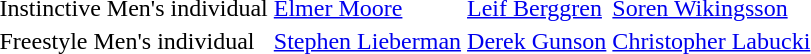<table>
<tr>
<td>Instinctive Men's individual<br></td>
<td> <a href='#'>Elmer Moore</a></td>
<td> <a href='#'>Leif Berggren</a></td>
<td> <a href='#'>Soren Wikingsson</a></td>
</tr>
<tr>
<td>Freestyle Men's individual<br></td>
<td> <a href='#'>Stephen Lieberman</a></td>
<td> <a href='#'>Derek Gunson</a></td>
<td> <a href='#'>Christopher Labucki</a></td>
</tr>
</table>
